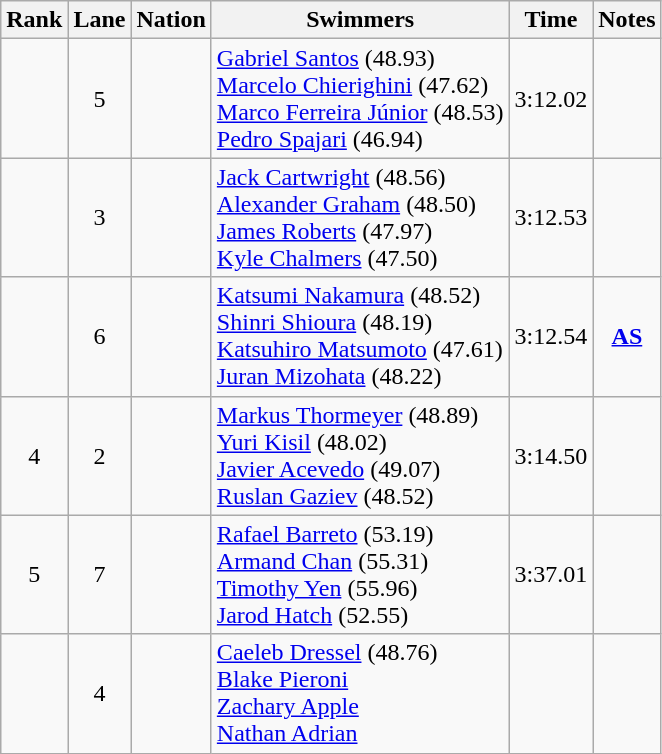<table class="wikitable sortable" style="text-align:center">
<tr>
<th>Rank</th>
<th>Lane</th>
<th>Nation</th>
<th>Swimmers</th>
<th>Time</th>
<th>Notes</th>
</tr>
<tr>
<td></td>
<td>5</td>
<td align=left></td>
<td align=left><a href='#'>Gabriel Santos</a> (48.93)<br><a href='#'>Marcelo Chierighini</a> (47.62)<br><a href='#'>Marco Ferreira Júnior</a> (48.53)<br><a href='#'>Pedro Spajari</a> (46.94)</td>
<td>3:12.02</td>
<td></td>
</tr>
<tr>
<td></td>
<td>3</td>
<td align=left></td>
<td align=left><a href='#'>Jack Cartwright</a> (48.56)<br><a href='#'>Alexander Graham</a> (48.50)<br><a href='#'>James Roberts</a> (47.97)<br><a href='#'>Kyle Chalmers</a> (47.50)</td>
<td>3:12.53</td>
<td></td>
</tr>
<tr>
<td></td>
<td>6</td>
<td align=left></td>
<td align=left><a href='#'>Katsumi Nakamura</a> (48.52)<br><a href='#'>Shinri Shioura</a> (48.19)<br><a href='#'>Katsuhiro Matsumoto</a> (47.61)<br><a href='#'>Juran Mizohata</a> (48.22)</td>
<td>3:12.54</td>
<td><strong><a href='#'>AS</a></strong></td>
</tr>
<tr>
<td>4</td>
<td>2</td>
<td align=left></td>
<td align=left><a href='#'>Markus Thormeyer</a> (48.89)<br><a href='#'>Yuri Kisil</a> (48.02)<br><a href='#'>Javier Acevedo</a> (49.07)<br><a href='#'>Ruslan Gaziev</a> (48.52)</td>
<td>3:14.50</td>
<td></td>
</tr>
<tr>
<td>5</td>
<td>7</td>
<td align=left></td>
<td align=left><a href='#'>Rafael Barreto</a> (53.19)<br><a href='#'>Armand Chan</a> (55.31)<br><a href='#'>Timothy Yen</a> (55.96)<br><a href='#'>Jarod Hatch</a> (52.55)</td>
<td>3:37.01</td>
<td></td>
</tr>
<tr>
<td></td>
<td>4</td>
<td align=left></td>
<td align=left><a href='#'>Caeleb Dressel</a> (48.76)<br><a href='#'>Blake Pieroni</a><br><a href='#'>Zachary Apple</a><br><a href='#'>Nathan Adrian</a></td>
<td></td>
<td></td>
</tr>
</table>
